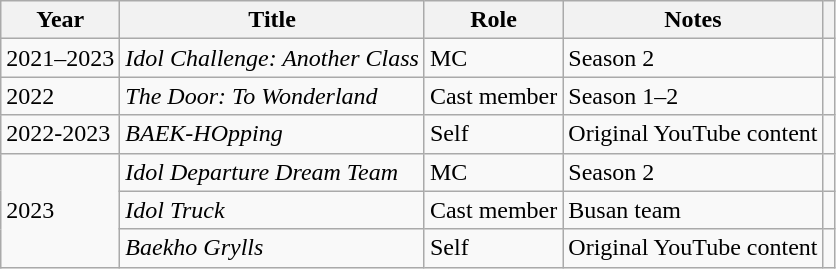<table class="wikitable plainrowheaders">
<tr>
<th scope="col">Year</th>
<th scope="col">Title</th>
<th scope="col">Role</th>
<th scope="col">Notes</th>
<th scope="col" class="unsortable"></th>
</tr>
<tr>
<td scope="row">2021–2023</td>
<td><em>Idol Challenge: Another Class</em></td>
<td>MC</td>
<td>Season 2</td>
<td></td>
</tr>
<tr>
<td scope="row">2022</td>
<td><em>The Door: To Wonderland</em></td>
<td>Cast member</td>
<td>Season 1–2</td>
<td></td>
</tr>
<tr>
<td>2022-2023</td>
<td><em>BAEK-HOpping</em></td>
<td>Self</td>
<td>Original YouTube content</td>
<td></td>
</tr>
<tr>
<td rowspan="3">2023</td>
<td><em>Idol Departure Dream Team</em></td>
<td>MC</td>
<td>Season 2</td>
<td></td>
</tr>
<tr>
<td><em>Idol Truck</em></td>
<td>Cast member</td>
<td>Busan team</td>
<td></td>
</tr>
<tr>
<td><em>Baekho Grylls</em></td>
<td>Self</td>
<td>Original YouTube content</td>
<td></td>
</tr>
</table>
